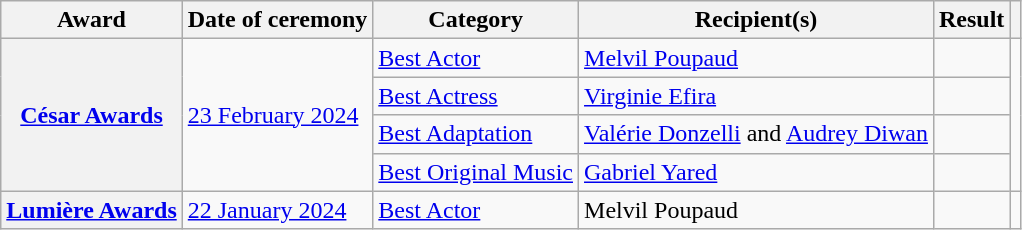<table class="wikitable sortable plainrowheaders">
<tr>
<th scope="col">Award</th>
<th scope="col">Date of ceremony</th>
<th scope="col">Category</th>
<th scope="col">Recipient(s)</th>
<th scope="col">Result</th>
<th scope="col" class="unsortable"></th>
</tr>
<tr>
<th scope="row" rowspan="4"><a href='#'>César Awards</a></th>
<td rowspan="4"><a href='#'>23 February 2024</a></td>
<td><a href='#'>Best Actor</a></td>
<td><a href='#'>Melvil Poupaud</a></td>
<td></td>
<td rowspan="4" align="center"></td>
</tr>
<tr>
<td><a href='#'>Best Actress</a></td>
<td><a href='#'>Virginie Efira</a></td>
<td></td>
</tr>
<tr>
<td><a href='#'>Best Adaptation</a></td>
<td><a href='#'>Valérie Donzelli</a> and <a href='#'>Audrey Diwan</a></td>
<td></td>
</tr>
<tr>
<td><a href='#'>Best Original Music</a></td>
<td><a href='#'>Gabriel Yared</a></td>
<td></td>
</tr>
<tr>
<th scope="row"><a href='#'>Lumière Awards</a></th>
<td><a href='#'>22 January 2024</a></td>
<td><a href='#'>Best Actor</a></td>
<td>Melvil Poupaud</td>
<td></td>
<td align="center"></td>
</tr>
</table>
